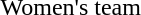<table>
<tr>
<td>Women's team</td>
<td></td>
<td></td>
<td></td>
</tr>
</table>
